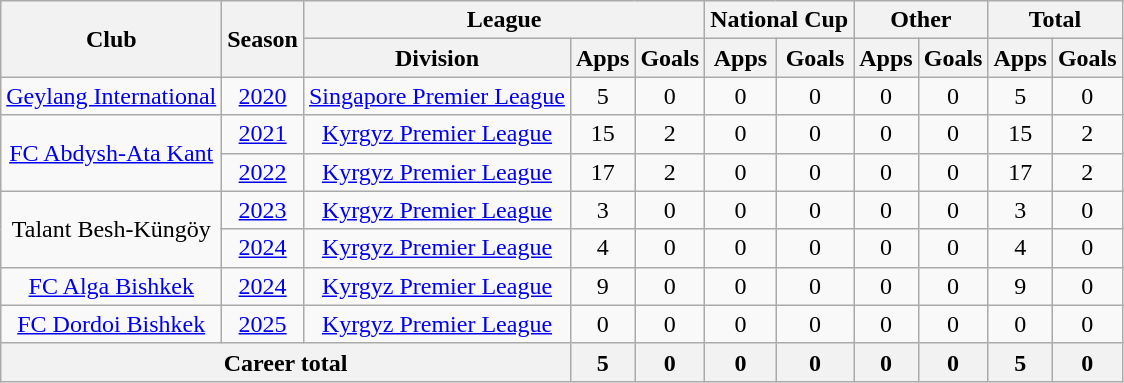<table class="wikitable" style="text-align: center">
<tr>
<th rowspan="2">Club</th>
<th rowspan="2">Season</th>
<th colspan="3">League</th>
<th colspan="2">National Cup</th>
<th colspan="2">Other</th>
<th colspan="2">Total</th>
</tr>
<tr>
<th>Division</th>
<th>Apps</th>
<th>Goals</th>
<th>Apps</th>
<th>Goals</th>
<th>Apps</th>
<th>Goals</th>
<th>Apps</th>
<th>Goals</th>
</tr>
<tr>
<td><a href='#'>Geylang International</a></td>
<td><a href='#'>2020</a></td>
<td><a href='#'>Singapore Premier League</a></td>
<td>5</td>
<td>0</td>
<td>0</td>
<td>0</td>
<td>0</td>
<td>0</td>
<td>5</td>
<td>0</td>
</tr>
<tr>
<td rowspan="2"><a href='#'>FC Abdysh-Ata Kant</a></td>
<td><a href='#'>2021</a></td>
<td><a href='#'>Kyrgyz Premier League</a></td>
<td>15</td>
<td>2</td>
<td>0</td>
<td>0</td>
<td>0</td>
<td>0</td>
<td>15</td>
<td>2</td>
</tr>
<tr>
<td><a href='#'>2022</a></td>
<td><a href='#'>Kyrgyz Premier League</a></td>
<td>17</td>
<td>2</td>
<td>0</td>
<td>0</td>
<td>0</td>
<td>0</td>
<td>17</td>
<td>2</td>
</tr>
<tr>
<td rowspan="2">Talant Besh-Küngöy</td>
<td><a href='#'>2023</a></td>
<td><a href='#'>Kyrgyz Premier League</a></td>
<td>3</td>
<td>0</td>
<td>0</td>
<td>0</td>
<td>0</td>
<td>0</td>
<td>3</td>
<td>0</td>
</tr>
<tr>
<td><a href='#'>2024</a></td>
<td><a href='#'>Kyrgyz Premier League</a></td>
<td>4</td>
<td>0</td>
<td>0</td>
<td>0</td>
<td>0</td>
<td>0</td>
<td>4</td>
<td>0</td>
</tr>
<tr>
<td rowspan="1"><a href='#'>FC Alga Bishkek</a></td>
<td><a href='#'>2024</a></td>
<td><a href='#'>Kyrgyz Premier League</a></td>
<td>9</td>
<td>0</td>
<td>0</td>
<td>0</td>
<td>0</td>
<td>0</td>
<td>9</td>
<td>0</td>
</tr>
<tr>
<td rowspan="1"><a href='#'>FC Dordoi Bishkek</a></td>
<td><a href='#'>2025</a></td>
<td><a href='#'>Kyrgyz Premier League</a></td>
<td>0</td>
<td>0</td>
<td>0</td>
<td>0</td>
<td>0</td>
<td>0</td>
<td>0</td>
<td>0</td>
</tr>
<tr>
<th colspan=3>Career total</th>
<th>5</th>
<th>0</th>
<th>0</th>
<th>0</th>
<th>0</th>
<th>0</th>
<th>5</th>
<th>0</th>
</tr>
</table>
